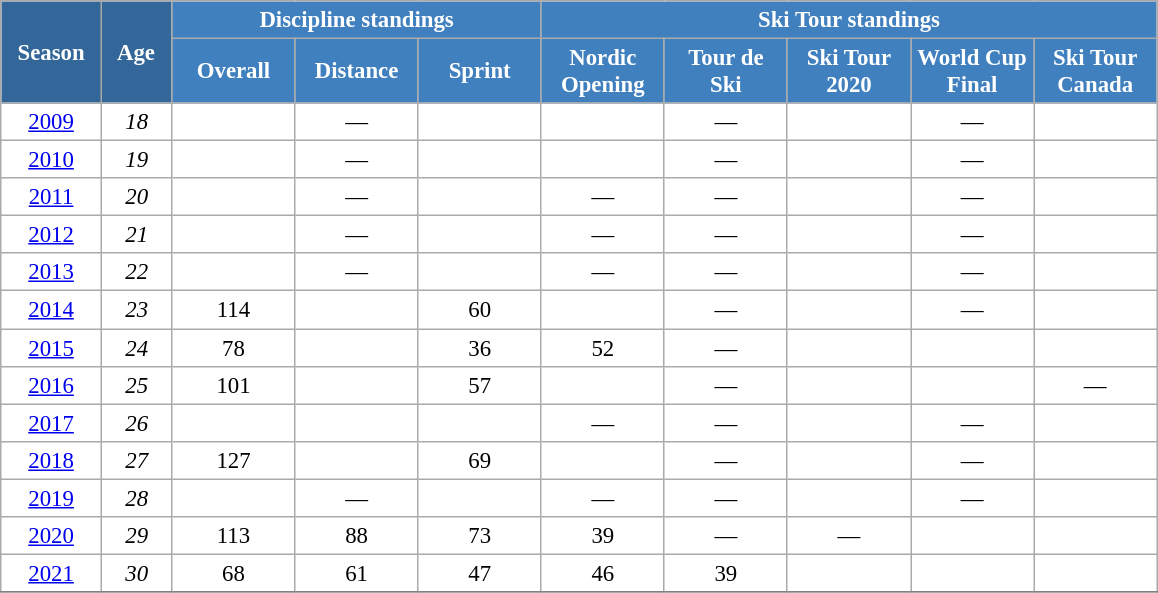<table class="wikitable" style="font-size:95%; text-align:center; border:grey solid 1px; border-collapse:collapse; background:#ffffff;">
<tr>
<th style="background-color:#369; color:white; width:60px;" rowspan="2"> Season </th>
<th style="background-color:#369; color:white; width:40px;" rowspan="2"> Age </th>
<th style="background-color:#4180be; color:white;" colspan="3">Discipline standings</th>
<th style="background-color:#4180be; color:white;" colspan="5">Ski Tour standings</th>
</tr>
<tr>
<th style="background-color:#4180be; color:white; width:75px;">Overall</th>
<th style="background-color:#4180be; color:white; width:75px;">Distance</th>
<th style="background-color:#4180be; color:white; width:75px;">Sprint</th>
<th style="background-color:#4180be; color:white; width:75px;">Nordic<br>Opening</th>
<th style="background-color:#4180be; color:white; width:75px;">Tour de<br>Ski</th>
<th style="background-color:#4180be; color:white; width:75px;">Ski Tour<br>2020</th>
<th style="background-color:#4180be; color:white; width:75px;">World Cup<br>Final</th>
<th style="background-color:#4180be; color:white; width:75px;">Ski Tour<br>Canada</th>
</tr>
<tr>
<td><a href='#'>2009</a></td>
<td><em>18</em></td>
<td></td>
<td>—</td>
<td></td>
<td></td>
<td>—</td>
<td></td>
<td>—</td>
<td></td>
</tr>
<tr>
<td><a href='#'>2010</a></td>
<td><em>19</em></td>
<td></td>
<td>—</td>
<td></td>
<td></td>
<td>—</td>
<td></td>
<td>—</td>
<td></td>
</tr>
<tr>
<td><a href='#'>2011</a></td>
<td><em>20</em></td>
<td></td>
<td>—</td>
<td></td>
<td>—</td>
<td>—</td>
<td></td>
<td>—</td>
<td></td>
</tr>
<tr>
<td><a href='#'>2012</a></td>
<td><em>21</em></td>
<td></td>
<td>—</td>
<td></td>
<td>—</td>
<td>—</td>
<td></td>
<td>—</td>
<td></td>
</tr>
<tr>
<td><a href='#'>2013</a></td>
<td><em>22</em></td>
<td></td>
<td>—</td>
<td></td>
<td>—</td>
<td>—</td>
<td></td>
<td>—</td>
<td></td>
</tr>
<tr>
<td><a href='#'>2014</a></td>
<td><em>23</em></td>
<td>114</td>
<td></td>
<td>60</td>
<td></td>
<td>—</td>
<td></td>
<td>—</td>
<td></td>
</tr>
<tr>
<td><a href='#'>2015</a></td>
<td><em>24</em></td>
<td>78</td>
<td></td>
<td>36</td>
<td>52</td>
<td>—</td>
<td></td>
<td></td>
<td></td>
</tr>
<tr>
<td><a href='#'>2016</a></td>
<td><em>25</em></td>
<td>101</td>
<td></td>
<td>57</td>
<td></td>
<td>—</td>
<td></td>
<td></td>
<td>—</td>
</tr>
<tr>
<td><a href='#'>2017</a></td>
<td><em>26</em></td>
<td></td>
<td></td>
<td></td>
<td>—</td>
<td>—</td>
<td></td>
<td>—</td>
<td></td>
</tr>
<tr>
<td><a href='#'>2018</a></td>
<td><em>27</em></td>
<td>127</td>
<td></td>
<td>69</td>
<td></td>
<td>—</td>
<td></td>
<td>—</td>
<td></td>
</tr>
<tr>
<td><a href='#'>2019</a></td>
<td><em>28</em></td>
<td></td>
<td>—</td>
<td></td>
<td>—</td>
<td>—</td>
<td></td>
<td>—</td>
<td></td>
</tr>
<tr>
<td><a href='#'>2020</a></td>
<td><em>29</em></td>
<td>113</td>
<td>88</td>
<td>73</td>
<td>39</td>
<td>—</td>
<td>—</td>
<td></td>
<td></td>
</tr>
<tr>
<td><a href='#'>2021</a></td>
<td><em>30</em></td>
<td>68</td>
<td>61</td>
<td>47</td>
<td>46</td>
<td>39</td>
<td></td>
<td></td>
<td></td>
</tr>
<tr>
</tr>
</table>
